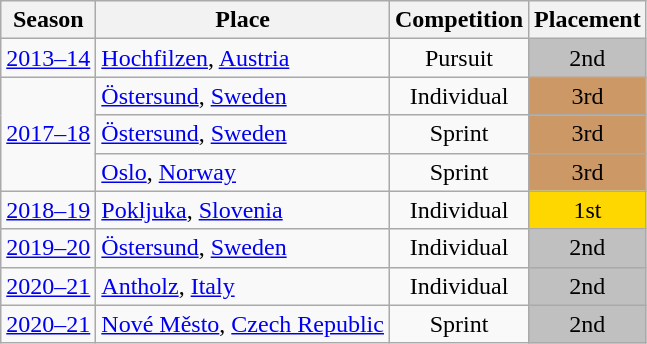<table class="wikitable sortable" style="text-align: center;">
<tr>
<th>Season</th>
<th>Place</th>
<th>Competition</th>
<th>Placement</th>
</tr>
<tr>
<td><a href='#'>2013–14</a></td>
<td style="text-align: left;"> <a href='#'>Hochfilzen</a>, <a href='#'>Austria</a></td>
<td>Pursuit</td>
<td bgcolor="Silver">2nd</td>
</tr>
<tr>
<td rowspan="3"><a href='#'>2017–18</a></td>
<td align="left"> <a href='#'>Östersund</a>, <a href='#'>Sweden</a></td>
<td>Individual</td>
<td bgcolor="cc9966">3rd</td>
</tr>
<tr>
<td align="left"> <a href='#'>Östersund</a>, <a href='#'>Sweden</a></td>
<td>Sprint</td>
<td bgcolor="cc9966">3rd</td>
</tr>
<tr>
<td align="left"> <a href='#'>Oslo</a>, <a href='#'>Norway</a></td>
<td>Sprint</td>
<td bgcolor="cc9966">3rd</td>
</tr>
<tr>
<td><a href='#'>2018–19</a></td>
<td style="text-align: left;"> <a href='#'>Pokljuka</a>, <a href='#'>Slovenia</a></td>
<td>Individual</td>
<td bgcolor="Gold">1st</td>
</tr>
<tr>
<td><a href='#'>2019–20</a></td>
<td style="text-align: left;"> <a href='#'>Östersund</a>, <a href='#'>Sweden</a></td>
<td>Individual</td>
<td bgcolor="Silver">2nd</td>
</tr>
<tr>
<td><a href='#'>2020–21</a></td>
<td style="text-align: left;"> <a href='#'>Antholz</a>, <a href='#'>Italy</a></td>
<td>Individual</td>
<td bgcolor="Silver">2nd</td>
</tr>
<tr>
<td><a href='#'>2020–21</a></td>
<td style="text-align: left;"> <a href='#'>Nové Město</a>, <a href='#'>Czech Republic</a></td>
<td>Sprint</td>
<td bgcolor="Silver">2nd</td>
</tr>
</table>
